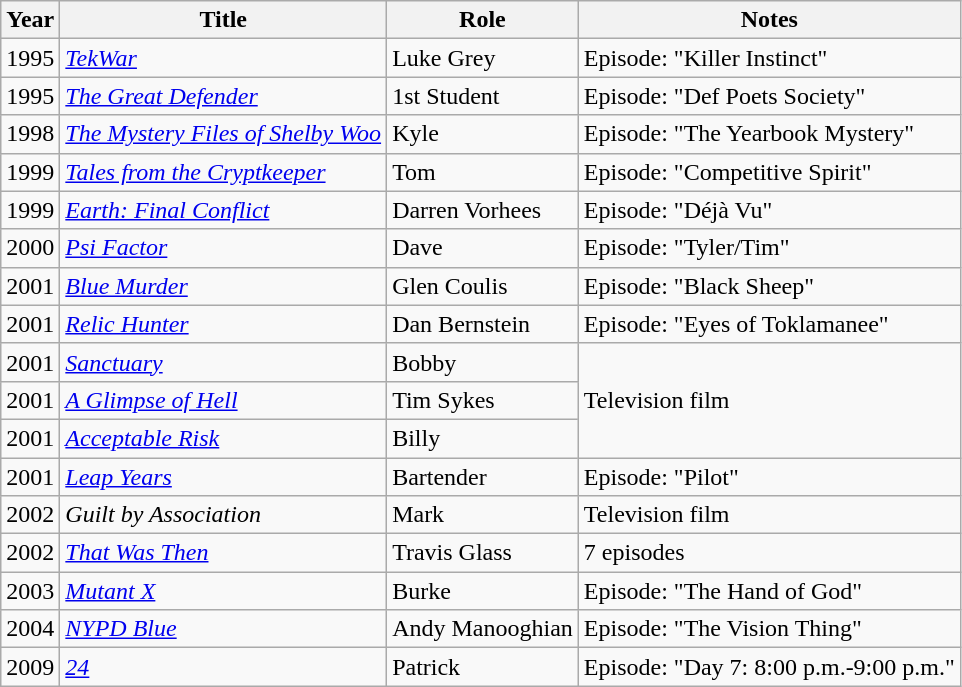<table class="wikitable sortable">
<tr>
<th>Year</th>
<th>Title</th>
<th>Role</th>
<th class="unsortable">Notes</th>
</tr>
<tr>
<td>1995</td>
<td><a href='#'><em>TekWar</em></a></td>
<td>Luke Grey</td>
<td>Episode: "Killer Instinct"</td>
</tr>
<tr>
<td>1995</td>
<td data-sort-value="Great Defender, The"><a href='#'><em>The Great Defender</em></a></td>
<td>1st Student</td>
<td>Episode: "Def Poets Society"</td>
</tr>
<tr>
<td>1998</td>
<td data-sort-value="Mystery Files of Shelby Woo, The"><em><a href='#'>The Mystery Files of Shelby Woo</a></em></td>
<td>Kyle</td>
<td>Episode: "The Yearbook Mystery"</td>
</tr>
<tr>
<td>1999</td>
<td><em><a href='#'>Tales from the Cryptkeeper</a></em></td>
<td>Tom</td>
<td>Episode: "Competitive Spirit"</td>
</tr>
<tr>
<td>1999</td>
<td><em><a href='#'>Earth: Final Conflict</a></em></td>
<td>Darren Vorhees</td>
<td>Episode: "Déjà Vu"</td>
</tr>
<tr>
<td>2000</td>
<td><em><a href='#'>Psi Factor</a></em></td>
<td>Dave</td>
<td>Episode: "Tyler/Tim"</td>
</tr>
<tr>
<td>2001</td>
<td><a href='#'><em>Blue Murder</em></a></td>
<td>Glen Coulis</td>
<td>Episode: "Black Sheep"</td>
</tr>
<tr>
<td>2001</td>
<td><em><a href='#'>Relic Hunter</a></em></td>
<td>Dan Bernstein</td>
<td>Episode: "Eyes of Toklamanee"</td>
</tr>
<tr>
<td>2001</td>
<td><a href='#'><em>Sanctuary</em></a></td>
<td>Bobby</td>
<td rowspan="3">Television film</td>
</tr>
<tr>
<td>2001</td>
<td data-sort-value="Glimpse of Hell, A"><a href='#'><em>A Glimpse of Hell</em></a></td>
<td>Tim Sykes</td>
</tr>
<tr>
<td>2001</td>
<td><em><a href='#'>Acceptable Risk</a></em></td>
<td>Billy</td>
</tr>
<tr>
<td>2001</td>
<td><em><a href='#'>Leap Years</a></em></td>
<td>Bartender</td>
<td>Episode: "Pilot"</td>
</tr>
<tr>
<td>2002</td>
<td><em>Guilt by Association</em></td>
<td>Mark</td>
<td>Television film</td>
</tr>
<tr>
<td>2002</td>
<td><em><a href='#'>That Was Then</a></em></td>
<td>Travis Glass</td>
<td>7 episodes</td>
</tr>
<tr>
<td>2003</td>
<td><a href='#'><em>Mutant X</em></a></td>
<td>Burke</td>
<td>Episode: "The Hand of God"</td>
</tr>
<tr>
<td>2004</td>
<td><em><a href='#'>NYPD Blue</a></em></td>
<td>Andy Manooghian</td>
<td>Episode: "The Vision Thing"</td>
</tr>
<tr>
<td>2009</td>
<td><a href='#'><em>24</em></a></td>
<td>Patrick</td>
<td>Episode: "Day 7: 8:00 p.m.-9:00 p.m."</td>
</tr>
</table>
